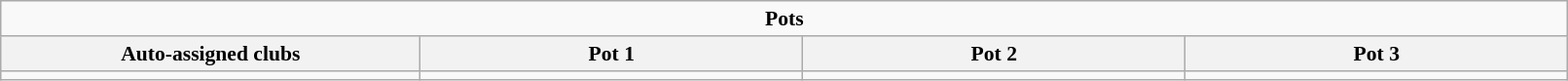<table class="wikitable mw-collapsible mw-collapsed" style="font-size: 90%" width=85%>
<tr>
<td colspan=4 style="text-align:center;"><strong>Pots</strong></td>
</tr>
<tr>
<th width=220>Auto-assigned clubs</th>
<th width=200>Pot 1</th>
<th width=200>Pot 2</th>
<th width=200>Pot 3</th>
</tr>
<tr>
<td valign=top></td>
<td valign=top></td>
<td valign=top></td>
<td valign=top></td>
</tr>
</table>
